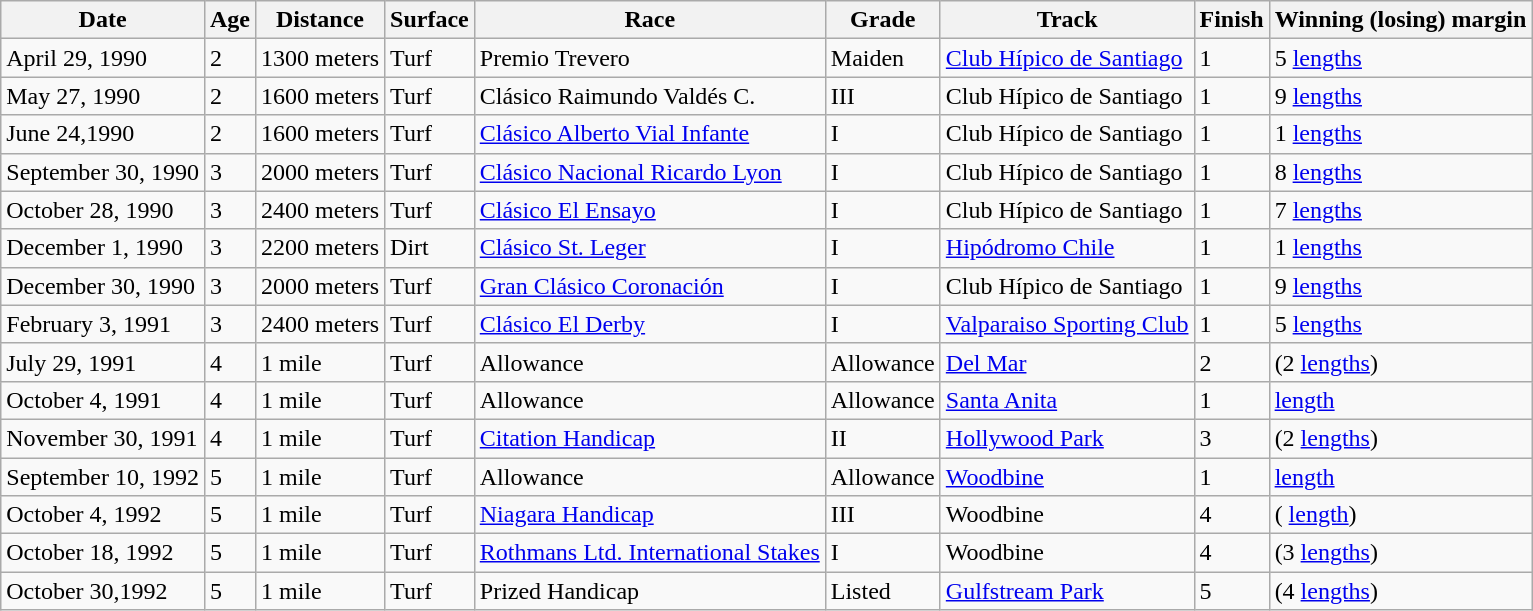<table class="wikitable">
<tr>
<th>Date</th>
<th>Age</th>
<th>Distance</th>
<th>Surface</th>
<th>Race</th>
<th>Grade</th>
<th>Track</th>
<th>Finish</th>
<th>Winning (losing) margin</th>
</tr>
<tr>
<td>April 29, 1990</td>
<td>2</td>
<td>1300 meters</td>
<td>Turf</td>
<td>Premio Trevero</td>
<td>Maiden</td>
<td><a href='#'>Club Hípico de Santiago</a></td>
<td>1</td>
<td>5 <a href='#'>lengths</a></td>
</tr>
<tr>
<td>May 27, 1990</td>
<td>2</td>
<td>1600 meters</td>
<td>Turf</td>
<td>Clásico Raimundo Valdés C.</td>
<td>III</td>
<td>Club Hípico de Santiago</td>
<td>1</td>
<td>9 <a href='#'>lengths</a></td>
</tr>
<tr>
<td>June 24,1990</td>
<td>2</td>
<td>1600 meters</td>
<td>Turf</td>
<td><a href='#'>Clásico Alberto Vial Infante</a></td>
<td>I</td>
<td>Club Hípico de Santiago</td>
<td>1</td>
<td>1 <a href='#'>lengths</a></td>
</tr>
<tr>
<td>September 30, 1990</td>
<td>3</td>
<td>2000 meters</td>
<td>Turf</td>
<td><a href='#'>Clásico Nacional Ricardo Lyon</a></td>
<td>I</td>
<td>Club Hípico de Santiago</td>
<td>1</td>
<td>8 <a href='#'>lengths</a></td>
</tr>
<tr>
<td>October 28, 1990</td>
<td>3</td>
<td>2400 meters</td>
<td>Turf</td>
<td><a href='#'>Clásico El Ensayo</a></td>
<td>I</td>
<td>Club Hípico de Santiago</td>
<td>1</td>
<td>7 <a href='#'>lengths</a></td>
</tr>
<tr>
<td>December 1, 1990</td>
<td>3</td>
<td>2200 meters</td>
<td>Dirt</td>
<td><a href='#'>Clásico St. Leger</a></td>
<td>I</td>
<td><a href='#'>Hipódromo Chile</a></td>
<td>1</td>
<td>1 <a href='#'>lengths</a></td>
</tr>
<tr>
<td>December 30, 1990</td>
<td>3</td>
<td>2000 meters</td>
<td>Turf</td>
<td><a href='#'>Gran Clásico Coronación</a></td>
<td>I</td>
<td>Club Hípico de Santiago</td>
<td>1</td>
<td>9 <a href='#'>lengths</a></td>
</tr>
<tr>
<td>February 3, 1991</td>
<td>3</td>
<td>2400 meters</td>
<td>Turf</td>
<td><a href='#'>Clásico El Derby</a></td>
<td>I</td>
<td><a href='#'>Valparaiso Sporting Club</a></td>
<td>1</td>
<td>5 <a href='#'>lengths</a></td>
</tr>
<tr>
<td>July 29, 1991</td>
<td>4</td>
<td>1 mile</td>
<td>Turf</td>
<td>Allowance</td>
<td>Allowance</td>
<td><a href='#'>Del Mar</a></td>
<td>2</td>
<td>(2 <a href='#'>lengths</a>)</td>
</tr>
<tr>
<td>October 4, 1991</td>
<td>4</td>
<td>1 mile</td>
<td>Turf</td>
<td>Allowance</td>
<td>Allowance</td>
<td><a href='#'>Santa Anita</a></td>
<td>1</td>
<td> <a href='#'>length</a></td>
</tr>
<tr>
<td>November 30, 1991</td>
<td>4</td>
<td>1 mile</td>
<td>Turf</td>
<td><a href='#'>Citation Handicap</a></td>
<td>II</td>
<td><a href='#'>Hollywood Park</a></td>
<td>3</td>
<td>(2 <a href='#'>lengths</a>)</td>
</tr>
<tr>
<td>September 10, 1992</td>
<td>5</td>
<td>1 mile</td>
<td>Turf</td>
<td>Allowance</td>
<td>Allowance</td>
<td><a href='#'>Woodbine</a></td>
<td>1</td>
<td> <a href='#'>length</a></td>
</tr>
<tr>
<td>October 4, 1992</td>
<td>5</td>
<td>1 mile</td>
<td>Turf</td>
<td><a href='#'>Niagara Handicap</a></td>
<td>III</td>
<td>Woodbine</td>
<td>4</td>
<td>( <a href='#'>length</a>)</td>
</tr>
<tr>
<td>October 18, 1992</td>
<td>5</td>
<td>1 mile</td>
<td>Turf</td>
<td><a href='#'>Rothmans Ltd. International Stakes</a></td>
<td>I</td>
<td>Woodbine</td>
<td>4</td>
<td>(3 <a href='#'>lengths</a>)</td>
</tr>
<tr>
<td>October 30,1992</td>
<td>5</td>
<td>1 mile</td>
<td>Turf</td>
<td>Prized Handicap</td>
<td>Listed</td>
<td><a href='#'>Gulfstream Park</a></td>
<td>5</td>
<td>(4 <a href='#'>lengths</a>)</td>
</tr>
</table>
